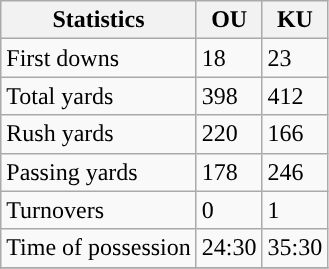<table class="wikitable" style="float: left;">
<tr>
<th>Statistics</th>
<th>OU</th>
<th>KU</th>
</tr>
<tr>
<td>First downs</td>
<td>18</td>
<td>23</td>
</tr>
<tr>
<td>Total yards</td>
<td>398</td>
<td>412</td>
</tr>
<tr>
<td>Rush yards</td>
<td>220</td>
<td>166</td>
</tr>
<tr>
<td>Passing yards</td>
<td>178</td>
<td>246</td>
</tr>
<tr>
<td>Turnovers</td>
<td>0</td>
<td>1</td>
</tr>
<tr>
<td>Time of possession</td>
<td>24:30</td>
<td>35:30</td>
</tr>
<tr>
</tr>
</table>
